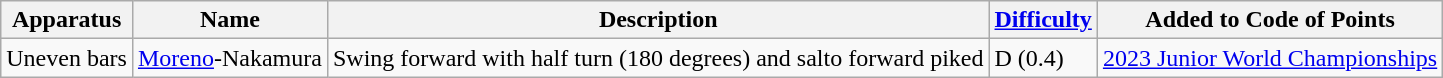<table class="wikitable">
<tr>
<th>Apparatus</th>
<th>Name</th>
<th>Description</th>
<th><a href='#'>Difficulty</a></th>
<th>Added to Code of Points</th>
</tr>
<tr>
<td>Uneven bars</td>
<td><a href='#'>Moreno</a>-Nakamura</td>
<td>Swing forward with half turn (180 degrees) and salto forward piked</td>
<td>D (0.4)</td>
<td><a href='#'>2023 Junior World Championships</a></td>
</tr>
</table>
